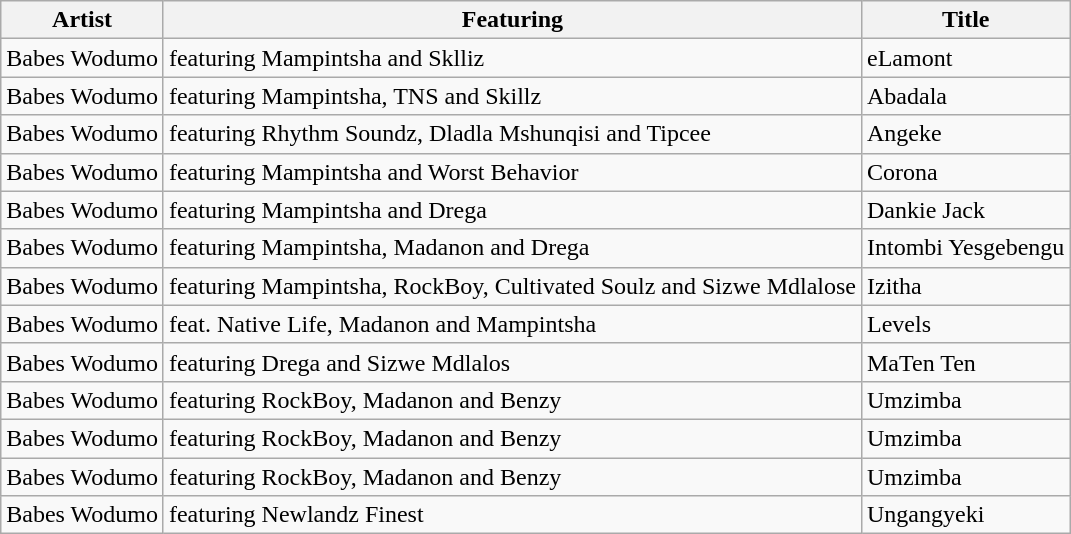<table class="wikitable">
<tr>
<th>Artist</th>
<th>Featuring</th>
<th>Title</th>
</tr>
<tr>
<td>Babes Wodumo</td>
<td>featuring Mampintsha and Sklliz</td>
<td>eLamont</td>
</tr>
<tr>
<td>Babes Wodumo</td>
<td>featuring Mampintsha, TNS and Skillz</td>
<td>Abadala</td>
</tr>
<tr>
<td>Babes Wodumo</td>
<td>featuring Rhythm Soundz, Dladla Mshunqisi and Tipcee</td>
<td>Angeke</td>
</tr>
<tr>
<td>Babes Wodumo</td>
<td>featuring Mampintsha and Worst Behavior</td>
<td>Corona</td>
</tr>
<tr>
<td>Babes Wodumo</td>
<td>featuring Mampintsha and Drega</td>
<td>Dankie Jack</td>
</tr>
<tr>
<td>Babes Wodumo</td>
<td>featuring Mampintsha, Madanon and Drega</td>
<td>Intombi Yesgebengu</td>
</tr>
<tr>
<td>Babes Wodumo</td>
<td>featuring Mampintsha, RockBoy, Cultivated Soulz and Sizwe Mdlalose</td>
<td>Izitha</td>
</tr>
<tr>
<td>Babes Wodumo</td>
<td>feat. Native Life, Madanon and Mampintsha</td>
<td>Levels</td>
</tr>
<tr>
<td>Babes Wodumo</td>
<td>featuring Drega and Sizwe Mdlalos</td>
<td>MaTen Ten</td>
</tr>
<tr>
<td>Babes Wodumo</td>
<td>featuring RockBoy, Madanon and Benzy</td>
<td>Umzimba</td>
</tr>
<tr>
<td>Babes Wodumo</td>
<td>featuring RockBoy, Madanon and Benzy</td>
<td>Umzimba</td>
</tr>
<tr>
<td>Babes Wodumo</td>
<td>featuring RockBoy, Madanon and Benzy</td>
<td>Umzimba</td>
</tr>
<tr>
<td>Babes Wodumo</td>
<td>featuring Newlandz Finest</td>
<td>Ungangyeki</td>
</tr>
</table>
